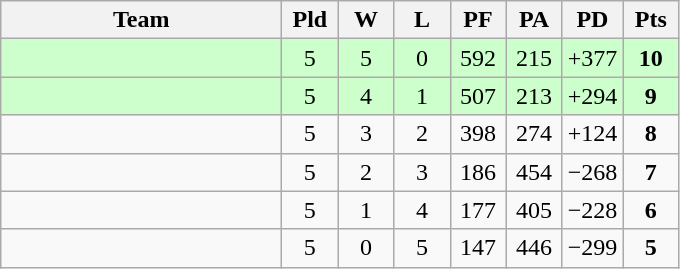<table class=wikitable style="text-align:center">
<tr>
<th width=180>Team</th>
<th width=30>Pld</th>
<th width=30>W</th>
<th width=30>L</th>
<th width=30>PF</th>
<th width=30>PA</th>
<th width=30>PD</th>
<th width=30>Pts</th>
</tr>
<tr align=center bgcolor="#ccffcc">
<td align=left></td>
<td>5</td>
<td>5</td>
<td>0</td>
<td>592</td>
<td>215</td>
<td>+377</td>
<td><strong>10</strong></td>
</tr>
<tr align=center bgcolor="#ccffcc">
<td align=left></td>
<td>5</td>
<td>4</td>
<td>1</td>
<td>507</td>
<td>213</td>
<td>+294</td>
<td><strong>9</strong></td>
</tr>
<tr align=center>
<td align=left></td>
<td>5</td>
<td>3</td>
<td>2</td>
<td>398</td>
<td>274</td>
<td>+124</td>
<td><strong>8</strong></td>
</tr>
<tr align=center>
<td align=left></td>
<td>5</td>
<td>2</td>
<td>3</td>
<td>186</td>
<td>454</td>
<td>−268</td>
<td><strong>7</strong></td>
</tr>
<tr align=center>
<td align=left></td>
<td>5</td>
<td>1</td>
<td>4</td>
<td>177</td>
<td>405</td>
<td>−228</td>
<td><strong>6</strong></td>
</tr>
<tr align=center>
<td align=left></td>
<td>5</td>
<td>0</td>
<td>5</td>
<td>147</td>
<td>446</td>
<td>−299</td>
<td><strong>5</strong></td>
</tr>
</table>
